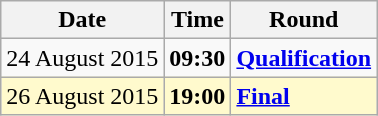<table class="wikitable">
<tr>
<th>Date</th>
<th>Time</th>
<th>Round</th>
</tr>
<tr>
<td>24 August 2015</td>
<td><strong>09:30</strong></td>
<td><strong><a href='#'>Qualification</a></strong></td>
</tr>
<tr style=background:lemonchiffon>
<td>26 August 2015</td>
<td><strong>19:00</strong></td>
<td><strong><a href='#'>Final</a></strong></td>
</tr>
</table>
